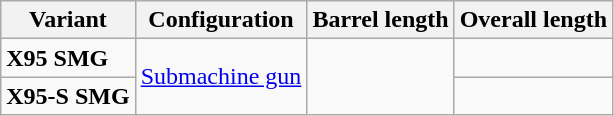<table class="wikitable">
<tr>
<th>Variant</th>
<th>Configuration</th>
<th>Barrel length</th>
<th>Overall length</th>
</tr>
<tr>
<td><strong>X95 SMG</strong></td>
<td rowspan="2"><a href='#'>Submachine gun</a></td>
<td rowspan="2"></td>
<td></td>
</tr>
<tr>
<td><strong>X95-S SMG</strong></td>
<td></td>
</tr>
</table>
